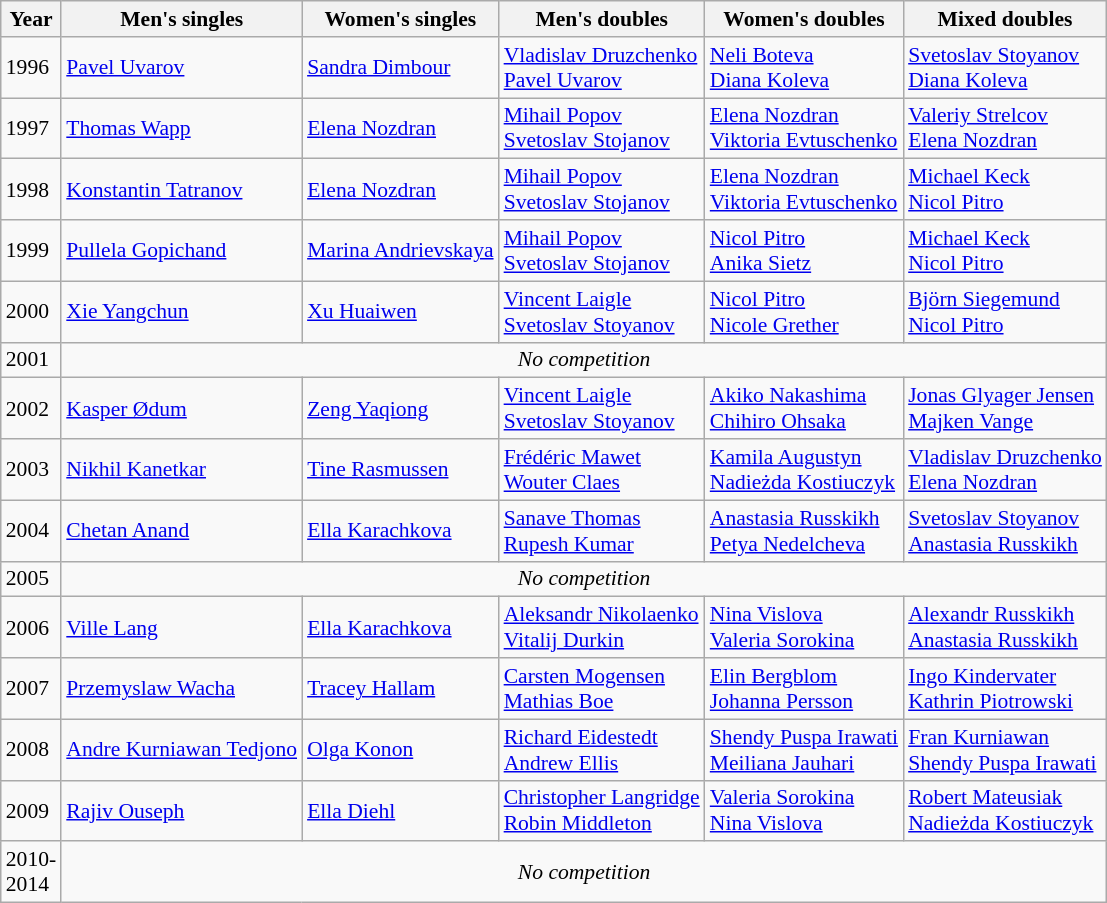<table class=wikitable style="font-size:90%;">
<tr>
<th>Year</th>
<th>Men's singles</th>
<th>Women's singles</th>
<th>Men's doubles</th>
<th>Women's doubles</th>
<th>Mixed doubles</th>
</tr>
<tr>
<td>1996</td>
<td> <a href='#'>Pavel Uvarov</a></td>
<td> <a href='#'>Sandra Dimbour</a></td>
<td> <a href='#'>Vladislav Druzchenko</a><br> <a href='#'>Pavel Uvarov</a></td>
<td> <a href='#'>Neli Boteva</a><br> <a href='#'>Diana Koleva</a></td>
<td> <a href='#'>Svetoslav Stoyanov</a><br> <a href='#'>Diana Koleva</a></td>
</tr>
<tr>
<td>1997</td>
<td> <a href='#'>Thomas Wapp</a></td>
<td> <a href='#'>Elena Nozdran</a></td>
<td> <a href='#'>Mihail Popov</a><br> <a href='#'>Svetoslav Stojanov</a></td>
<td> <a href='#'>Elena Nozdran</a><br> <a href='#'>Viktoria Evtuschenko</a></td>
<td> <a href='#'>Valeriy Strelcov</a><br> <a href='#'>Elena Nozdran</a></td>
</tr>
<tr>
<td>1998</td>
<td> <a href='#'>Konstantin Tatranov</a></td>
<td> <a href='#'>Elena Nozdran</a></td>
<td> <a href='#'>Mihail Popov</a><br> <a href='#'>Svetoslav Stojanov</a></td>
<td> <a href='#'>Elena Nozdran</a><br> <a href='#'>Viktoria Evtuschenko</a></td>
<td> <a href='#'>Michael Keck</a><br> <a href='#'>Nicol Pitro</a></td>
</tr>
<tr>
<td>1999</td>
<td> <a href='#'>Pullela Gopichand</a></td>
<td> <a href='#'>Marina Andrievskaya</a></td>
<td> <a href='#'>Mihail Popov</a><br> <a href='#'>Svetoslav Stojanov</a></td>
<td> <a href='#'>Nicol Pitro</a><br> <a href='#'>Anika Sietz</a></td>
<td> <a href='#'>Michael Keck</a><br> <a href='#'>Nicol Pitro</a></td>
</tr>
<tr>
<td>2000</td>
<td> <a href='#'>Xie Yangchun</a></td>
<td> <a href='#'>Xu Huaiwen</a></td>
<td> <a href='#'>Vincent Laigle</a><br> <a href='#'>Svetoslav Stoyanov</a></td>
<td> <a href='#'>Nicol Pitro</a><br> <a href='#'>Nicole Grether</a></td>
<td> <a href='#'>Björn Siegemund</a><br> <a href='#'>Nicol Pitro</a></td>
</tr>
<tr>
<td>2001</td>
<td colspan=5 align=center><em>No competition</em></td>
</tr>
<tr>
<td>2002</td>
<td> <a href='#'>Kasper Ødum</a></td>
<td> <a href='#'>Zeng Yaqiong</a></td>
<td> <a href='#'>Vincent Laigle</a><br> <a href='#'>Svetoslav Stoyanov</a></td>
<td> <a href='#'>Akiko Nakashima</a><br> <a href='#'>Chihiro Ohsaka</a></td>
<td> <a href='#'>Jonas Glyager Jensen</a><br> <a href='#'>Majken Vange</a></td>
</tr>
<tr>
<td>2003</td>
<td> <a href='#'>Nikhil Kanetkar</a></td>
<td> <a href='#'>Tine Rasmussen</a></td>
<td> <a href='#'>Frédéric Mawet</a><br> <a href='#'>Wouter Claes</a></td>
<td> <a href='#'>Kamila Augustyn</a><br> <a href='#'>Nadieżda Kostiuczyk</a></td>
<td> <a href='#'>Vladislav Druzchenko</a><br> <a href='#'>Elena Nozdran</a></td>
</tr>
<tr>
<td>2004</td>
<td> <a href='#'>Chetan Anand</a></td>
<td> <a href='#'>Ella Karachkova</a></td>
<td> <a href='#'>Sanave Thomas</a><br> <a href='#'>Rupesh Kumar</a></td>
<td> <a href='#'>Anastasia Russkikh</a><br> <a href='#'>Petya Nedelcheva</a></td>
<td> <a href='#'>Svetoslav Stoyanov</a><br> <a href='#'>Anastasia Russkikh</a></td>
</tr>
<tr>
<td>2005</td>
<td colspan=5 align=center><em>No competition</em></td>
</tr>
<tr>
<td>2006</td>
<td> <a href='#'>Ville Lang</a></td>
<td> <a href='#'>Ella Karachkova</a></td>
<td> <a href='#'>Aleksandr Nikolaenko</a><br> <a href='#'>Vitalij Durkin</a></td>
<td> <a href='#'>Nina Vislova</a><br> <a href='#'>Valeria Sorokina</a></td>
<td> <a href='#'>Alexandr Russkikh</a><br> <a href='#'>Anastasia Russkikh</a></td>
</tr>
<tr>
<td>2007</td>
<td> <a href='#'>Przemyslaw Wacha</a></td>
<td> <a href='#'>Tracey Hallam</a></td>
<td> <a href='#'>Carsten Mogensen</a><br> <a href='#'>Mathias Boe</a></td>
<td> <a href='#'>Elin Bergblom</a><br> <a href='#'>Johanna Persson</a></td>
<td> <a href='#'>Ingo Kindervater</a><br> <a href='#'>Kathrin Piotrowski</a></td>
</tr>
<tr>
<td>2008</td>
<td> <a href='#'>Andre Kurniawan Tedjono</a></td>
<td> <a href='#'>Olga Konon</a></td>
<td> <a href='#'>Richard Eidestedt</a><br> <a href='#'>Andrew Ellis</a></td>
<td> <a href='#'>Shendy Puspa Irawati</a><br> <a href='#'>Meiliana Jauhari</a></td>
<td> <a href='#'>Fran Kurniawan</a><br> <a href='#'>Shendy Puspa Irawati</a></td>
</tr>
<tr>
<td>2009</td>
<td> <a href='#'>Rajiv Ouseph</a></td>
<td> <a href='#'>Ella Diehl</a></td>
<td> <a href='#'>Christopher Langridge</a><br> <a href='#'>Robin Middleton</a></td>
<td> <a href='#'>Valeria Sorokina</a><br> <a href='#'>Nina Vislova</a></td>
<td> <a href='#'>Robert Mateusiak</a><br> <a href='#'>Nadieżda Kostiuczyk</a></td>
</tr>
<tr>
<td>2010-<br>2014</td>
<td colspan=5 align=center><em>No competition</em></td>
</tr>
</table>
